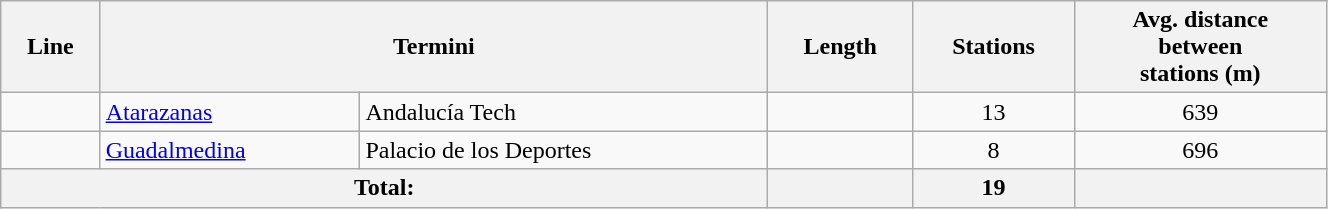<table class="wikitable" width=70%>
<tr>
<th>Line</th>
<th colspan="2">Termini</th>
<th>Length</th>
<th>Stations</th>
<th>Avg. distance <br>between <br>stations (m)</th>
</tr>
<tr>
<td style="text-align:center;"></td>
<td><a href='#'>Atarazanas</a></td>
<td>Andalucía Tech</td>
<td></td>
<td style="text-align:center;">13</td>
<td style="text-align:center;">639</td>
</tr>
<tr>
<td style="text-align:center;"></td>
<td><a href='#'>Guadalmedina</a></td>
<td>Palacio de los Deportes</td>
<td></td>
<td style="text-align:center;">8</td>
<td style="text-align:center;">696</td>
</tr>
<tr style="background:#F2F2F2;">
<td colspan="3" style="text-align:center;"><strong>Total:</strong></td>
<td><strong></strong></td>
<td style="text-align:center;"><strong>19</strong></td>
<td style="text-align:center;"></td>
</tr>
</table>
